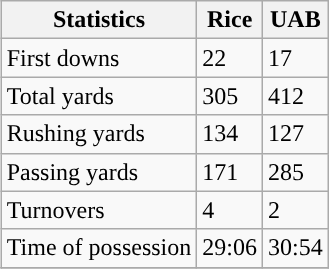<table class="wikitable" style="float: right;">
<tr>
<th>Statistics</th>
<th>Rice</th>
<th>UAB</th>
</tr>
<tr>
<td>First downs</td>
<td>22</td>
<td>17</td>
</tr>
<tr>
<td>Total yards</td>
<td>305</td>
<td>412</td>
</tr>
<tr>
<td>Rushing yards</td>
<td>134</td>
<td>127</td>
</tr>
<tr>
<td>Passing yards</td>
<td>171</td>
<td>285</td>
</tr>
<tr>
<td>Turnovers</td>
<td>4</td>
<td>2</td>
</tr>
<tr>
<td>Time of possession</td>
<td>29:06</td>
<td>30:54</td>
</tr>
<tr>
</tr>
</table>
